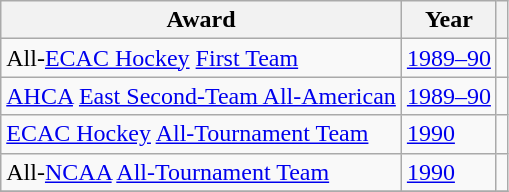<table class="wikitable">
<tr>
<th>Award</th>
<th>Year</th>
<th></th>
</tr>
<tr>
<td>All-<a href='#'>ECAC Hockey</a> <a href='#'>First Team</a></td>
<td><a href='#'>1989–90</a></td>
<td></td>
</tr>
<tr>
<td><a href='#'>AHCA</a> <a href='#'>East Second-Team All-American</a></td>
<td><a href='#'>1989–90</a></td>
<td></td>
</tr>
<tr>
<td><a href='#'>ECAC Hockey</a> <a href='#'>All-Tournament Team</a></td>
<td><a href='#'>1990</a></td>
<td></td>
</tr>
<tr>
<td>All-<a href='#'>NCAA</a> <a href='#'>All-Tournament Team</a></td>
<td><a href='#'>1990</a></td>
<td></td>
</tr>
<tr>
</tr>
</table>
